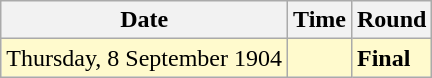<table class="wikitable">
<tr>
<th>Date</th>
<th>Time</th>
<th>Round</th>
</tr>
<tr style=background:lemonchiffon>
<td>Thursday, 8 September 1904</td>
<td></td>
<td><strong>Final</strong></td>
</tr>
</table>
